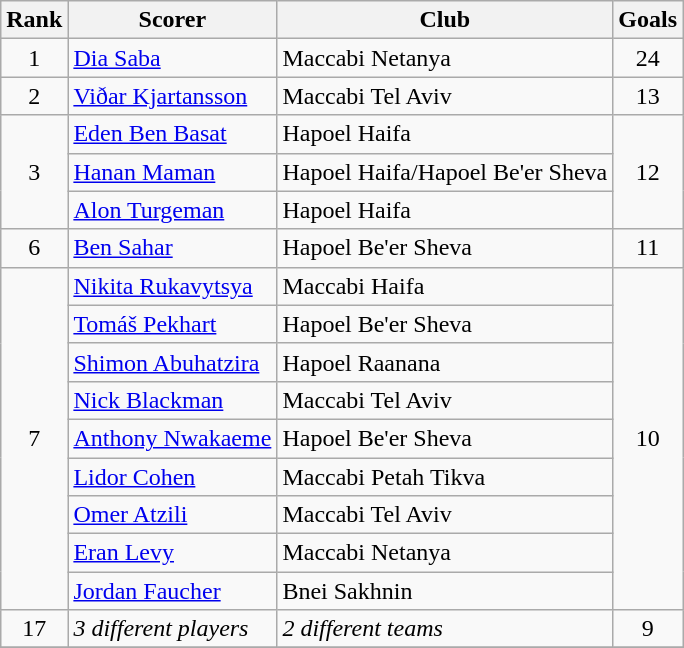<table class="wikitable">
<tr>
<th>Rank</th>
<th>Scorer</th>
<th>Club</th>
<th>Goals</th>
</tr>
<tr>
<td align="center">1</td>
<td> <a href='#'>Dia Saba</a></td>
<td>Maccabi Netanya</td>
<td align="center">24</td>
</tr>
<tr>
<td align="center">2</td>
<td> <a href='#'>Viðar Kjartansson</a></td>
<td>Maccabi Tel Aviv</td>
<td align="center">13</td>
</tr>
<tr>
<td align="center" rowspan="3">3</td>
<td> <a href='#'>Eden Ben Basat</a></td>
<td>Hapoel Haifa</td>
<td align="center" rowspan="3">12</td>
</tr>
<tr>
<td> <a href='#'>Hanan Maman</a></td>
<td>Hapoel Haifa/Hapoel Be'er Sheva</td>
</tr>
<tr>
<td> <a href='#'>Alon Turgeman</a></td>
<td>Hapoel Haifa</td>
</tr>
<tr>
<td align="center">6</td>
<td> <a href='#'>Ben Sahar</a></td>
<td>Hapoel Be'er Sheva</td>
<td align="center">11</td>
</tr>
<tr>
<td align="center" rowspan="9">7</td>
<td> <a href='#'>Nikita Rukavytsya</a></td>
<td>Maccabi Haifa</td>
<td align="center" rowspan="9">10</td>
</tr>
<tr>
<td> <a href='#'>Tomáš Pekhart</a></td>
<td>Hapoel Be'er Sheva</td>
</tr>
<tr>
<td> <a href='#'>Shimon Abuhatzira</a></td>
<td>Hapoel Raanana</td>
</tr>
<tr>
<td> <a href='#'>Nick Blackman</a></td>
<td>Maccabi Tel Aviv</td>
</tr>
<tr>
<td> <a href='#'>Anthony Nwakaeme</a></td>
<td>Hapoel Be'er Sheva</td>
</tr>
<tr>
<td> <a href='#'>Lidor Cohen</a></td>
<td>Maccabi Petah Tikva</td>
</tr>
<tr>
<td> <a href='#'>Omer Atzili</a></td>
<td>Maccabi Tel Aviv</td>
</tr>
<tr>
<td> <a href='#'>Eran Levy</a></td>
<td>Maccabi Netanya</td>
</tr>
<tr>
<td> <a href='#'>Jordan Faucher</a></td>
<td>Bnei Sakhnin</td>
</tr>
<tr>
<td align="center">17</td>
<td align="left"><em>3 different players</em></td>
<td align="left"><em>2 different teams</em></td>
<td align="center">9</td>
</tr>
<tr>
</tr>
</table>
